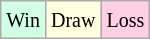<table class="wikitable">
<tr>
<td style="background:#d0ffe3;"><small>Win</small></td>
<td style="background:#ffffdd;"><small>Draw</small></td>
<td style="background:#ffd0e3;"><small>Loss</small></td>
</tr>
</table>
